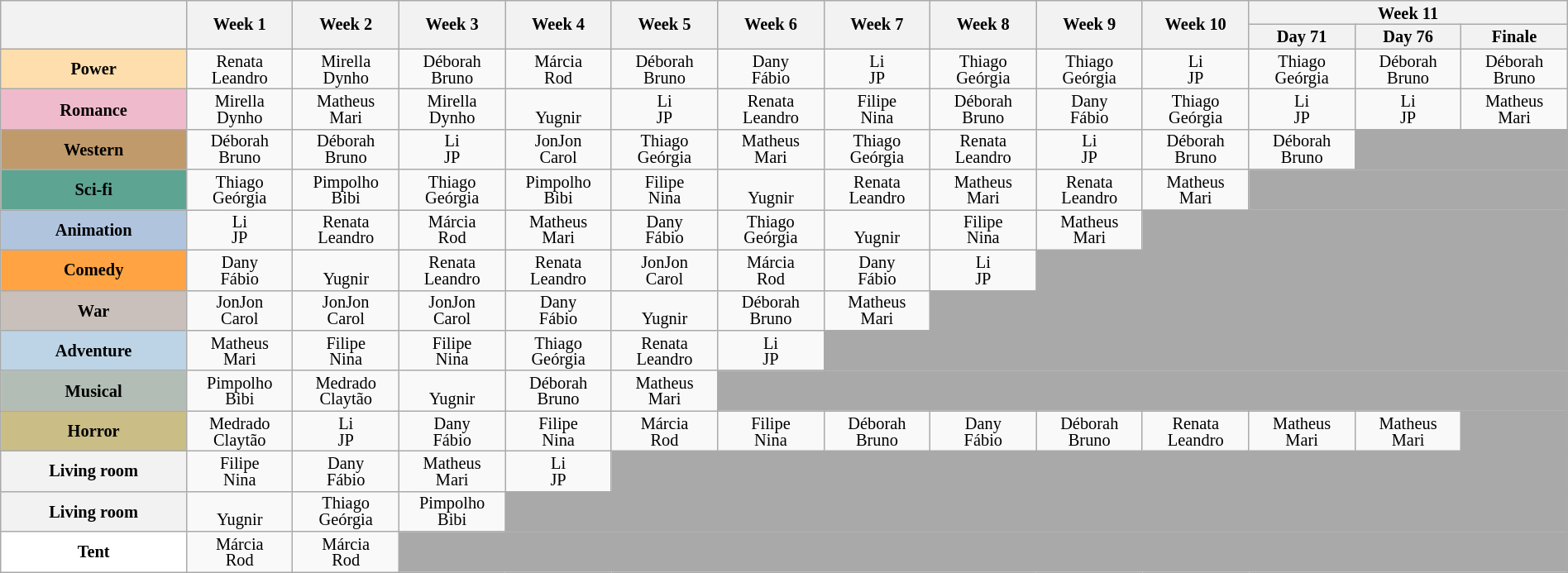<table class="wikitable" style="text-align:center; font-size:85%; width:100%; line-height:13px;">
<tr>
<th rowspan=2 style="width:10.5%"></th>
<th rowspan=2 style="width:06.0%">Week 1</th>
<th rowspan=2 style="width:06.0%">Week 2</th>
<th rowspan=2 style="width:06.0%">Week 3</th>
<th rowspan=2 style="width:06.0%">Week 4</th>
<th rowspan=2 style="width:06.0%">Week 5</th>
<th rowspan=2 style="width:06.0%">Week 6</th>
<th rowspan=2 style="width:06.0%">Week 7</th>
<th rowspan=2 style="width:06.0%">Week 8</th>
<th rowspan=2 style="width:06.0%">Week 9</th>
<th rowspan=2 style="width:06.0%">Week 10</th>
<th colspan=3 style="width:18.0%">Week 11</th>
</tr>
<tr>
<th style="width:06.0%">Day 71</th>
<th style="width:06.0%">Day 76</th>
<th style="width:06.0%">Finale</th>
</tr>
<tr>
<td bgcolor=FFDEAD><strong>Power<br></strong></td>
<td>Renata<br>Leandro</td>
<td>Mirella<br>Dynho</td>
<td>Déborah<br>Bruno</td>
<td>Márcia<br>Rod</td>
<td>Déborah<br>Bruno</td>
<td>Dany<br>Fábio</td>
<td>Li<br>JP</td>
<td>Thiago<br>Geórgia</td>
<td>Thiago<br>Geórgia</td>
<td>Li<br>JP</td>
<td>Thiago<br>Geórgia</td>
<td>Déborah<br>Bruno</td>
<td>Déborah<br>Bruno</td>
</tr>
<tr>
<td bgcolor=EFBBCC><strong>Romance<br></strong></td>
<td>Mirella<br>Dynho</td>
<td>Matheus<br>Mari</td>
<td>Mirella<br>Dynho</td>
<td><br>Yugnir</td>
<td>Li<br>JP</td>
<td>Renata<br>Leandro</td>
<td>Filipe<br>Nina</td>
<td>Déborah<br>Bruno</td>
<td>Dany<br>Fábio</td>
<td>Thiago<br>Geórgia</td>
<td>Li<br>JP</td>
<td>Li<br>JP</td>
<td>Matheus<br>Mari</td>
</tr>
<tr>
<td bgcolor=C19A6B><strong>Western<br></strong></td>
<td>Déborah<br>Bruno</td>
<td>Déborah<br>Bruno</td>
<td>Li<br>JP</td>
<td>JonJon<br>Carol</td>
<td>Thiago<br>Geórgia</td>
<td>Matheus<br>Mari</td>
<td>Thiago<br>Geórgia</td>
<td>Renata<br>Leandro</td>
<td>Li<br>JP</td>
<td>Déborah<br>Bruno</td>
<td>Déborah<br>Bruno</td>
<td colspan="2" bgcolor="A9A9A9"></td>
</tr>
<tr>
<td bgcolor=5DA493><strong>Sci-fi<br></strong></td>
<td>Thiago<br>Geórgia</td>
<td>Pimpolho<br>Bibi</td>
<td>Thiago<br>Geórgia</td>
<td>Pimpolho<br>Bibi</td>
<td>Filipe<br>Nina</td>
<td><br>Yugnir</td>
<td>Renata<br>Leandro</td>
<td>Matheus<br>Mari</td>
<td>Renata<br>Leandro</td>
<td>Matheus<br>Mari</td>
<td colspan="3" bgcolor="A9A9A9"></td>
</tr>
<tr>
<td bgcolor=B0C4DE><strong>Animation</strong></td>
<td>Li<br>JP</td>
<td>Renata<br>Leandro</td>
<td>Márcia<br>Rod</td>
<td>Matheus<br>Mari</td>
<td>Dany<br>Fábio</td>
<td>Thiago<br>Geórgia</td>
<td><br>Yugnir</td>
<td>Filipe<br>Nina</td>
<td>Matheus<br>Mari</td>
<td colspan="4" bgcolor="A9A9A9"></td>
</tr>
<tr>
<td bgcolor=FFA343><strong>Comedy<br></strong></td>
<td>Dany<br>Fábio</td>
<td><br>Yugnir</td>
<td>Renata<br>Leandro</td>
<td>Renata<br>Leandro</td>
<td>JonJon<br>Carol</td>
<td>Márcia<br>Rod</td>
<td>Dany<br>Fábio</td>
<td>Li<br>JP</td>
<td colspan="5" bgcolor="A9A9A9"></td>
</tr>
<tr>
<td bgcolor=C9C0BB><strong>War</strong></td>
<td>JonJon<br>Carol</td>
<td>JonJon<br>Carol</td>
<td>JonJon<br>Carol</td>
<td>Dany<br>Fábio</td>
<td><br>Yugnir</td>
<td>Déborah<br>Bruno</td>
<td>Matheus<br>Mari</td>
<td colspan="6" bgcolor="A9A9A9"></td>
</tr>
<tr>
<td bgcolor=BCD4E6><strong>Adventure</strong></td>
<td>Matheus<br>Mari</td>
<td>Filipe<br>Nina</td>
<td>Filipe<br>Nina</td>
<td>Thiago<br>Geórgia</td>
<td>Renata<br>Leandro</td>
<td>Li<br>JP</td>
<td colspan="7" bgcolor="A9A9A9"></td>
</tr>
<tr>
<td bgcolor=B2BEB5><strong>Musical</strong></td>
<td>Pimpolho<br>Bibi</td>
<td>Medrado<br>Claytão</td>
<td><br>Yugnir</td>
<td>Déborah<br>Bruno</td>
<td>Matheus<br>Mari</td>
<td colspan="8" bgcolor="A9A9A9"></td>
</tr>
<tr>
<td bgcolor=CABD86><strong>Horror<br></strong></td>
<td>Medrado<br>Claytão</td>
<td>Li<br>JP</td>
<td>Dany<br>Fábio</td>
<td>Filipe<br>Nina</td>
<td>Márcia<br>Rod</td>
<td>Filipe<br>Nina</td>
<td>Déborah<br>Bruno</td>
<td>Dany<br>Fábio</td>
<td>Déborah<br>Bruno</td>
<td>Renata<br>Leandro</td>
<td>Matheus<br>Mari</td>
<td>Matheus<br>Mari</td>
<td bgcolor="A9A9A9"></td>
</tr>
<tr>
<th>Living room</th>
<td>Filipe<br>Nina</td>
<td>Dany<br>Fábio</td>
<td>Matheus<br>Mari</td>
<td>Li<br>JP</td>
<td colspan="9" bgcolor="A9A9A9"></td>
</tr>
<tr>
<th>Living room</th>
<td><br>Yugnir</td>
<td>Thiago<br>Geórgia</td>
<td>Pimpolho<br>Bibi</td>
<td colspan="10" bgcolor="A9A9A9"></td>
</tr>
<tr>
<td bgcolor=FFFFFF><strong>Tent</strong></td>
<td>Márcia<br>Rod</td>
<td>Márcia<br>Rod</td>
<td colspan="11" bgcolor="A9A9A9"></td>
</tr>
</table>
